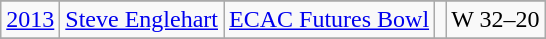<table class="wikitable">
<tr>
</tr>
<tr>
<td><a href='#'>2013</a></td>
<td rowspan="1"><a href='#'>Steve Englehart</a></td>
<td><a href='#'>ECAC Futures Bowl</a></td>
<td></td>
<td>W 32–20</td>
</tr>
<tr>
</tr>
</table>
